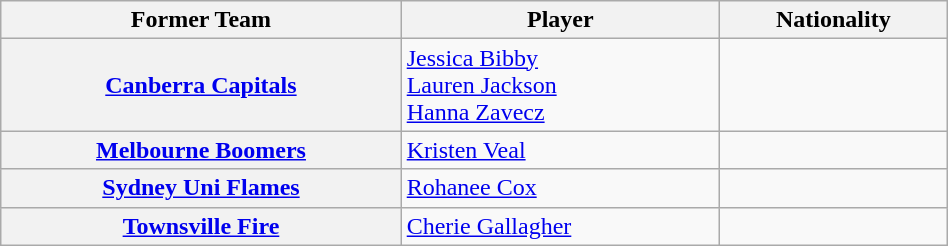<table class="wikitable" style="width:50%;">
<tr>
<th scope="col">Former Team</th>
<th scope="col">Player</th>
<th scope="col">Nationality</th>
</tr>
<tr>
<th scope="row"><a href='#'>Canberra Capitals</a></th>
<td><a href='#'>Jessica Bibby</a> <br> <a href='#'>Lauren Jackson</a> <br> <a href='#'>Hanna Zavecz</a></td>
<td> <br>  <br> </td>
</tr>
<tr>
<th scope="row"><a href='#'>Melbourne Boomers</a></th>
<td><a href='#'>Kristen Veal</a></td>
<td></td>
</tr>
<tr>
<th scope="row"><a href='#'>Sydney Uni Flames</a></th>
<td><a href='#'>Rohanee Cox</a></td>
<td></td>
</tr>
<tr>
<th scope="row"><a href='#'>Townsville Fire</a></th>
<td><a href='#'>Cherie Gallagher</a></td>
<td></td>
</tr>
</table>
